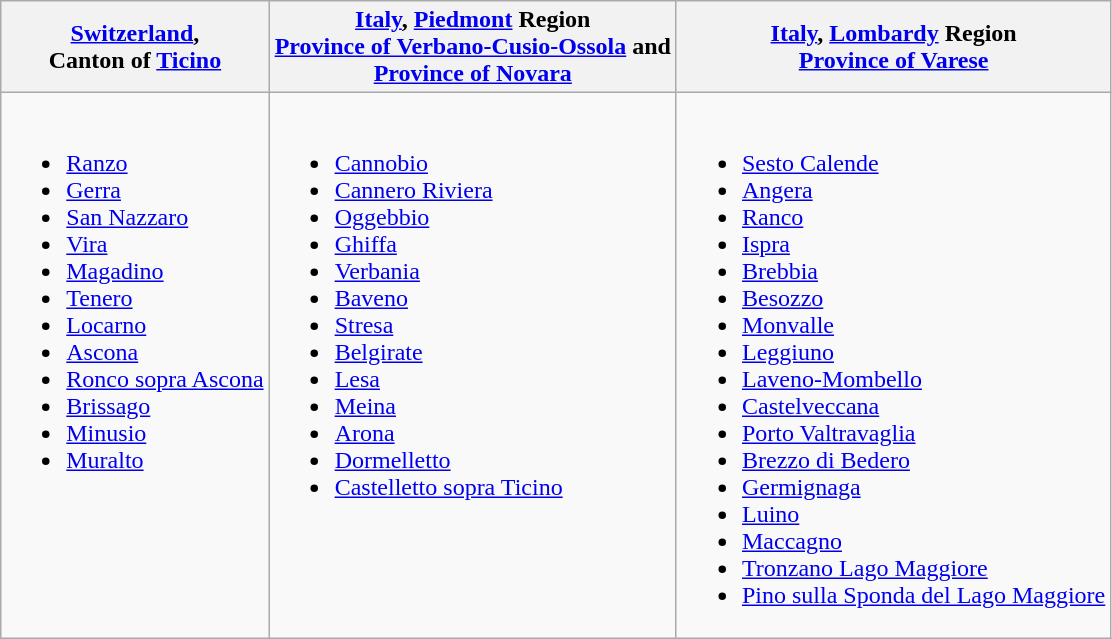<table class="wikitable">
<tr>
<th><a href='#'>Switzerland</a>, <br>Canton of <a href='#'>Ticino</a></th>
<th><a href='#'>Italy</a>, <a href='#'>Piedmont</a> Region<br><a href='#'>Province of Verbano-Cusio-Ossola</a> and <br><a href='#'>Province of Novara</a></th>
<th><a href='#'>Italy</a>, <a href='#'>Lombardy</a> Region<br><a href='#'>Province of Varese</a></th>
</tr>
<tr>
<td valign="top"><br><ul><li><a href='#'>Ranzo</a></li><li><a href='#'>Gerra</a></li><li><a href='#'>San Nazzaro</a></li><li><a href='#'>Vira</a></li><li><a href='#'>Magadino</a></li><li><a href='#'>Tenero</a></li><li><a href='#'>Locarno</a></li><li><a href='#'>Ascona</a></li><li><a href='#'>Ronco sopra Ascona</a></li><li><a href='#'>Brissago</a></li><li><a href='#'>Minusio</a></li><li><a href='#'>Muralto</a></li></ul></td>
<td valign="top"><br><ul><li><a href='#'>Cannobio</a></li><li><a href='#'>Cannero Riviera</a></li><li><a href='#'>Oggebbio</a></li><li><a href='#'>Ghiffa</a></li><li><a href='#'>Verbania</a></li><li><a href='#'>Baveno</a></li><li><a href='#'>Stresa</a></li><li><a href='#'>Belgirate</a></li><li><a href='#'>Lesa</a></li><li><a href='#'>Meina</a></li><li><a href='#'>Arona</a></li><li><a href='#'>Dormelletto</a></li><li><a href='#'>Castelletto sopra Ticino</a></li></ul></td>
<td valign="top"><br><ul><li><a href='#'>Sesto Calende</a></li><li><a href='#'>Angera</a></li><li><a href='#'>Ranco</a></li><li><a href='#'>Ispra</a></li><li><a href='#'>Brebbia</a></li><li><a href='#'>Besozzo</a></li><li><a href='#'>Monvalle</a></li><li><a href='#'>Leggiuno</a></li><li><a href='#'>Laveno-Mombello</a></li><li><a href='#'>Castelveccana</a></li><li><a href='#'>Porto Valtravaglia</a></li><li><a href='#'>Brezzo di Bedero</a></li><li><a href='#'>Germignaga</a></li><li><a href='#'>Luino</a></li><li><a href='#'>Maccagno</a></li><li><a href='#'>Tronzano Lago Maggiore</a></li><li><a href='#'>Pino sulla Sponda del Lago Maggiore</a></li></ul></td>
</tr>
</table>
